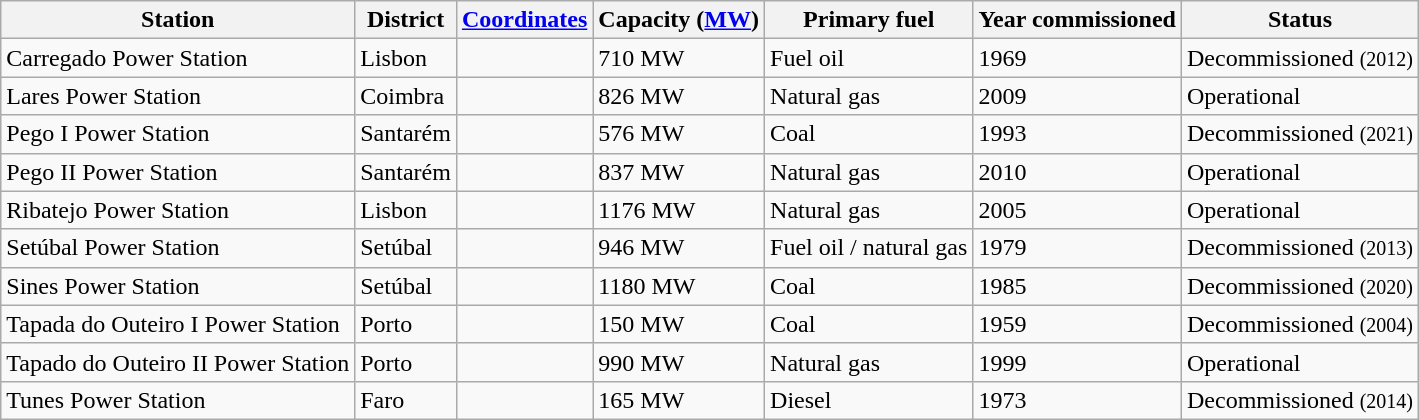<table class="wikitable sortable">
<tr>
<th>Station</th>
<th>District</th>
<th><a href='#'>Coordinates</a></th>
<th>Capacity (<a href='#'>MW</a>)</th>
<th>Primary fuel</th>
<th>Year commissioned</th>
<th>Status</th>
</tr>
<tr>
<td>Carregado Power Station</td>
<td>Lisbon</td>
<td></td>
<td>710 MW</td>
<td>Fuel oil</td>
<td>1969</td>
<td>Decommissioned <small>(2012)</small></td>
</tr>
<tr>
<td>Lares Power Station</td>
<td>Coimbra</td>
<td></td>
<td>826 MW</td>
<td>Natural gas</td>
<td>2009</td>
<td>Operational</td>
</tr>
<tr>
<td>Pego I Power Station</td>
<td>Santarém</td>
<td></td>
<td>576 MW</td>
<td>Coal</td>
<td>1993</td>
<td>Decommissioned <small>(2021)</small></td>
</tr>
<tr>
<td>Pego II Power Station</td>
<td>Santarém</td>
<td></td>
<td>837 MW</td>
<td>Natural gas</td>
<td>2010</td>
<td>Operational</td>
</tr>
<tr>
<td>Ribatejo Power Station</td>
<td>Lisbon</td>
<td></td>
<td>1176 MW</td>
<td>Natural gas</td>
<td>2005</td>
<td>Operational</td>
</tr>
<tr>
<td>Setúbal Power Station</td>
<td>Setúbal</td>
<td></td>
<td>946 MW</td>
<td>Fuel oil / natural gas</td>
<td>1979</td>
<td>Decommissioned <small>(2013)</small></td>
</tr>
<tr>
<td>Sines Power Station</td>
<td>Setúbal</td>
<td></td>
<td>1180 MW</td>
<td>Coal</td>
<td>1985</td>
<td>Decommissioned <small>(2020)</small></td>
</tr>
<tr>
<td>Tapada do Outeiro I Power Station</td>
<td>Porto</td>
<td></td>
<td>150 MW</td>
<td>Coal</td>
<td>1959</td>
<td>Decommissioned <small>(2004)</small></td>
</tr>
<tr>
<td>Tapado do Outeiro II Power Station</td>
<td>Porto</td>
<td></td>
<td>990 MW</td>
<td>Natural gas</td>
<td>1999</td>
<td>Operational</td>
</tr>
<tr>
<td>Tunes Power Station</td>
<td>Faro</td>
<td></td>
<td>165 MW</td>
<td>Diesel</td>
<td>1973</td>
<td>Decommissioned <small>(2014)</small></td>
</tr>
</table>
